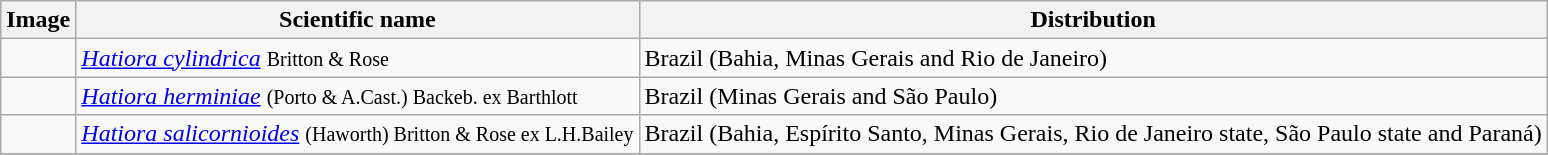<table class="wikitable">
<tr>
<th>Image</th>
<th>Scientific name</th>
<th>Distribution</th>
</tr>
<tr>
<td></td>
<td><em><a href='#'>Hatiora cylindrica</a></em> <small>Britton & Rose</small></td>
<td>Brazil (Bahia, Minas Gerais and Rio de Janeiro)</td>
</tr>
<tr>
<td></td>
<td><em><a href='#'>Hatiora herminiae</a></em> <small>(Porto & A.Cast.) Backeb. ex Barthlott</small></td>
<td>Brazil (Minas Gerais and São Paulo)</td>
</tr>
<tr>
<td></td>
<td><em><a href='#'>Hatiora salicornioides</a></em> <small>(Haworth) Britton & Rose ex L.H.Bailey</small></td>
<td>Brazil (Bahia, Espírito Santo, Minas Gerais, Rio de Janeiro state, São Paulo state and Paraná)</td>
</tr>
<tr>
</tr>
</table>
